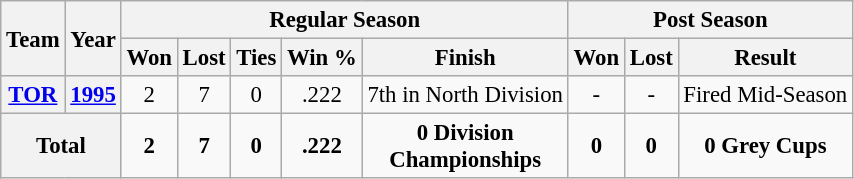<table class="wikitable" style="font-size: 95%; text-align:center;">
<tr>
<th rowspan="2">Team</th>
<th rowspan="2">Year</th>
<th colspan="5">Regular Season</th>
<th colspan="4">Post Season</th>
</tr>
<tr>
<th>Won</th>
<th>Lost</th>
<th>Ties</th>
<th>Win %</th>
<th>Finish</th>
<th>Won</th>
<th>Lost</th>
<th>Result</th>
</tr>
<tr>
<th><a href='#'>TOR</a></th>
<th><a href='#'>1995</a></th>
<td>2</td>
<td>7</td>
<td>0</td>
<td>.222</td>
<td>7th in North Division</td>
<td>-</td>
<td>-</td>
<td>Fired Mid-Season</td>
</tr>
<tr>
<th colspan="2"><strong>Total</strong></th>
<td><strong>2</strong></td>
<td><strong>7</strong></td>
<td><strong>0</strong></td>
<td><strong>.222</strong></td>
<td><strong>0 Division<br>Championships</strong></td>
<td><strong>0</strong></td>
<td><strong>0</strong></td>
<td><strong>0 Grey Cups</strong></td>
</tr>
</table>
